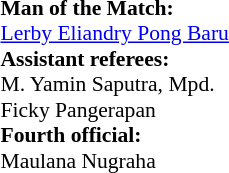<table width=50% style="font-size: 90%">
<tr>
<td><br><strong>Man of the Match:</strong>
<br><a href='#'>Lerby Eliandry Pong Baru</a><br><strong>Assistant referees:</strong>
<br>M. Yamin Saputra, Mpd.
<br>Ficky Pangerapan
<br><strong>Fourth official:</strong>
<br>Maulana Nugraha</td>
</tr>
</table>
